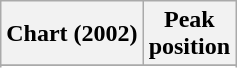<table class="wikitable sortable plainrowheaders" style="text-align:center">
<tr>
<th scope="col">Chart (2002)</th>
<th scope="col">Peak<br> position</th>
</tr>
<tr>
</tr>
<tr>
</tr>
<tr>
</tr>
</table>
